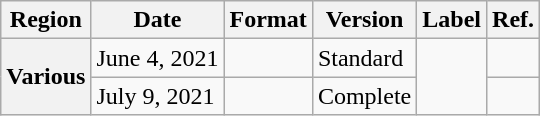<table class="wikitable plainrowheaders">
<tr>
<th scope="col">Region</th>
<th scope="col">Date</th>
<th scope="col">Format</th>
<th scope="col">Version</th>
<th scope="col">Label</th>
<th scope="col">Ref.</th>
</tr>
<tr>
<th scope="row" rowspan="2">Various</th>
<td>June 4, 2021</td>
<td></td>
<td>Standard</td>
<td rowspan="2"></td>
<td></td>
</tr>
<tr>
<td>July 9, 2021</td>
<td></td>
<td>Complete</td>
<td></td>
</tr>
</table>
